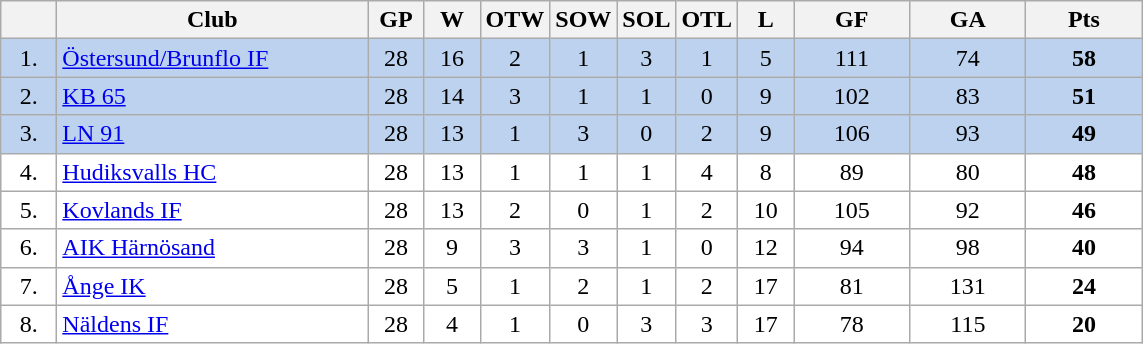<table class="wikitable">
<tr>
<th width="30"></th>
<th width="200">Club</th>
<th width="30">GP</th>
<th width="30">W</th>
<th width="30">OTW</th>
<th width="30">SOW</th>
<th width="30">SOL</th>
<th width="30">OTL</th>
<th width="30">L</th>
<th width="70">GF</th>
<th width="70">GA</th>
<th width="70">Pts</th>
</tr>
<tr bgcolor="#BCD2EE" align="center">
<td>1.</td>
<td align="left"><a href='#'>Östersund/Brunflo IF</a></td>
<td>28</td>
<td>16</td>
<td>2</td>
<td>1</td>
<td>3</td>
<td>1</td>
<td>5</td>
<td>111</td>
<td>74</td>
<td><strong>58</strong></td>
</tr>
<tr bgcolor="#BCD2EE" align="center">
<td>2.</td>
<td align="left"><a href='#'>KB 65</a></td>
<td>28</td>
<td>14</td>
<td>3</td>
<td>1</td>
<td>1</td>
<td>0</td>
<td>9</td>
<td>102</td>
<td>83</td>
<td><strong>51</strong></td>
</tr>
<tr bgcolor="#BCD2EE" align="center">
<td>3.</td>
<td align="left"><a href='#'>LN 91</a></td>
<td>28</td>
<td>13</td>
<td>1</td>
<td>3</td>
<td>0</td>
<td>2</td>
<td>9</td>
<td>106</td>
<td>93</td>
<td><strong>49</strong></td>
</tr>
<tr bgcolor="#FFFFFF" align="center">
<td>4.</td>
<td align="left"><a href='#'>Hudiksvalls HC</a></td>
<td>28</td>
<td>13</td>
<td>1</td>
<td>1</td>
<td>1</td>
<td>4</td>
<td>8</td>
<td>89</td>
<td>80</td>
<td><strong>48</strong></td>
</tr>
<tr bgcolor="#FFFFFF" align="center">
<td>5.</td>
<td align="left"><a href='#'>Kovlands IF</a></td>
<td>28</td>
<td>13</td>
<td>2</td>
<td>0</td>
<td>1</td>
<td>2</td>
<td>10</td>
<td>105</td>
<td>92</td>
<td><strong>46</strong></td>
</tr>
<tr bgcolor="#FFFFFF" align="center">
<td>6.</td>
<td align="left"><a href='#'>AIK Härnösand</a></td>
<td>28</td>
<td>9</td>
<td>3</td>
<td>3</td>
<td>1</td>
<td>0</td>
<td>12</td>
<td>94</td>
<td>98</td>
<td><strong>40</strong></td>
</tr>
<tr bgcolor="#FFFFFF" align="center">
<td>7.</td>
<td align="left"><a href='#'>Ånge IK</a></td>
<td>28</td>
<td>5</td>
<td>1</td>
<td>2</td>
<td>1</td>
<td>2</td>
<td>17</td>
<td>81</td>
<td>131</td>
<td><strong>24</strong></td>
</tr>
<tr bgcolor="#FFFFFF" align="center">
<td>8.</td>
<td align="left"><a href='#'>Näldens IF</a></td>
<td>28</td>
<td>4</td>
<td>1</td>
<td>0</td>
<td>3</td>
<td>3</td>
<td>17</td>
<td>78</td>
<td>115</td>
<td><strong>20</strong></td>
</tr>
</table>
